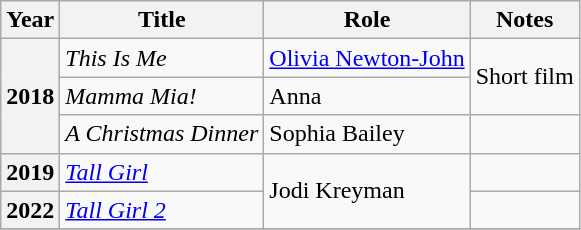<table class="wikitable plainrowheaders sortable">
<tr>
<th scope="col">Year</th>
<th scope="col">Title</th>
<th scope="col">Role</th>
<th class="unsortable">Notes</th>
</tr>
<tr>
<th rowspan="3" scope="row">2018</th>
<td><em>This Is Me</em></td>
<td><a href='#'>Olivia Newton-John</a></td>
<td rowspan="2">Short film</td>
</tr>
<tr>
<td><em>Mamma Mia!</em></td>
<td>Anna</td>
</tr>
<tr>
<td><em>A Christmas Dinner</em></td>
<td>Sophia Bailey</td>
<td></td>
</tr>
<tr>
<th scope="row">2019</th>
<td><em><a href='#'>Tall Girl</a></em></td>
<td rowspan="2">Jodi Kreyman</td>
<td></td>
</tr>
<tr>
<th scope="row">2022</th>
<td><em><a href='#'>Tall Girl 2</a></em></td>
<td></td>
</tr>
<tr>
</tr>
</table>
